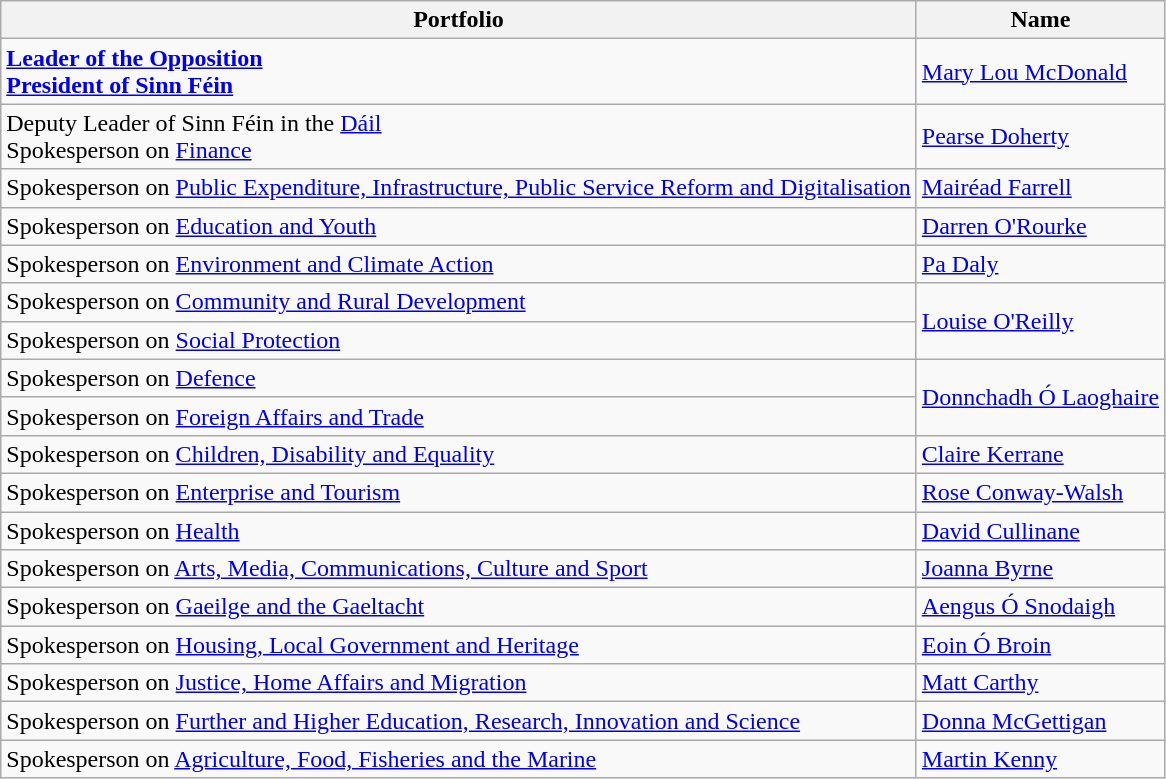<table class="wikitable">
<tr>
<th>Portfolio</th>
<th>Name</th>
</tr>
<tr>
<td><strong><a href='#'>Leader of the Opposition</a></strong><br><strong><a href='#'>President of Sinn Féin</a></strong></td>
<td><a href='#'>Mary Lou McDonald</a></td>
</tr>
<tr>
<td>Deputy Leader of Sinn Féin in the <a href='#'>Dáil</a><br>Spokesperson on <a href='#'>Finance</a></td>
<td><a href='#'>Pearse Doherty</a></td>
</tr>
<tr>
<td>Spokesperson on <a href='#'>Public Expenditure, Infrastructure, Public Service Reform and Digitalisation</a></td>
<td><a href='#'>Mairéad Farrell</a></td>
</tr>
<tr>
<td>Spokesperson on <a href='#'>Education and Youth</a></td>
<td><a href='#'>Darren O'Rourke</a></td>
</tr>
<tr>
<td>Spokesperson on <a href='#'>Environment and Climate Action</a></td>
<td><a href='#'>Pa Daly</a></td>
</tr>
<tr>
<td>Spokesperson on <a href='#'>Community and Rural Development</a></td>
<td rowspan=2><a href='#'>Louise O'Reilly</a></td>
</tr>
<tr>
<td>Spokesperson on <a href='#'>Social Protection</a></td>
</tr>
<tr>
<td>Spokesperson on <a href='#'>Defence</a></td>
<td rowspan=2><a href='#'>Donnchadh Ó Laoghaire</a></td>
</tr>
<tr>
<td>Spokesperson on <a href='#'>Foreign Affairs and Trade</a></td>
</tr>
<tr>
<td>Spokesperson on <a href='#'>Children, Disability and Equality</a></td>
<td><a href='#'>Claire Kerrane</a></td>
</tr>
<tr>
<td>Spokesperson on <a href='#'>Enterprise and Tourism</a></td>
<td><a href='#'>Rose Conway-Walsh</a></td>
</tr>
<tr>
<td>Spokesperson on <a href='#'>Health</a></td>
<td><a href='#'>David Cullinane</a></td>
</tr>
<tr>
<td>Spokesperson on <a href='#'>Arts, Media, Communications, Culture and Sport</a></td>
<td><a href='#'>Joanna Byrne</a></td>
</tr>
<tr>
<td>Spokesperson on <a href='#'>Gaeilge and the Gaeltacht</a></td>
<td><a href='#'>Aengus Ó Snodaigh</a></td>
</tr>
<tr>
<td>Spokesperson on <a href='#'>Housing, Local Government and Heritage</a></td>
<td><a href='#'>Eoin Ó Broin</a></td>
</tr>
<tr>
<td>Spokesperson on <a href='#'>Justice, Home Affairs and Migration</a></td>
<td><a href='#'>Matt Carthy</a></td>
</tr>
<tr>
<td>Spokesperson on <a href='#'>Further and Higher Education, Research, Innovation and Science</a></td>
<td><a href='#'>Donna McGettigan</a></td>
</tr>
<tr>
<td>Spokesperson on <a href='#'>Agriculture, Food, Fisheries and the Marine</a></td>
<td><a href='#'>Martin Kenny</a></td>
</tr>
</table>
